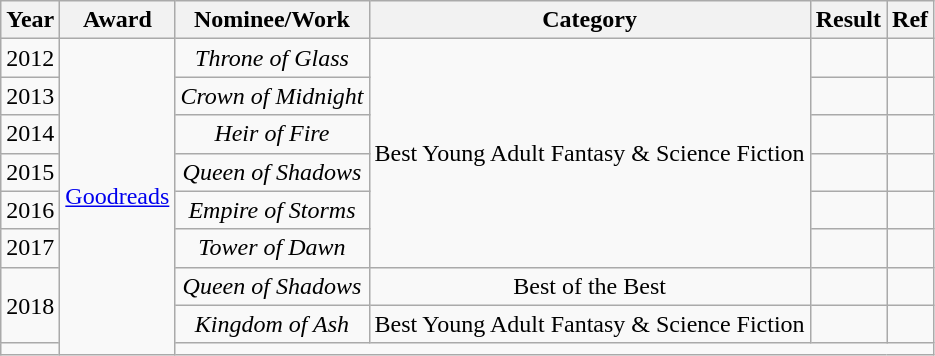<table class="wikitable sortable" style="text-align:center;">
<tr>
<th>Year</th>
<th>Award</th>
<th>Nominee/Work</th>
<th>Category</th>
<th>Result</th>
<th>Ref</th>
</tr>
<tr>
<td>2012</td>
<td rowspan=16"><a href='#'>Goodreads</a></td>
<td><em>Throne of Glass</em></td>
<td rowspan="6">Best Young Adult Fantasy & Science Fiction</td>
<td></td>
<td></td>
</tr>
<tr>
<td>2013</td>
<td><em>Crown of Midnight</em></td>
<td></td>
<td></td>
</tr>
<tr>
<td>2014</td>
<td><em>Heir of Fire</em></td>
<td></td>
<td></td>
</tr>
<tr>
<td>2015</td>
<td><em>Queen of Shadows</em></td>
<td></td>
<td></td>
</tr>
<tr>
<td>2016</td>
<td><em>Empire of Storms</em></td>
<td></td>
<td></td>
</tr>
<tr>
<td>2017</td>
<td><em>Tower of Dawn</em></td>
<td></td>
<td></td>
</tr>
<tr>
<td rowspan="2">2018</td>
<td><em>Queen of Shadows</em></td>
<td>Best of the Best</td>
<td></td>
<td></td>
</tr>
<tr>
<td><em>Kingdom of Ash</em></td>
<td>Best Young Adult Fantasy & Science Fiction</td>
<td></td>
<td></td>
</tr>
<tr>
<td></td>
</tr>
</table>
